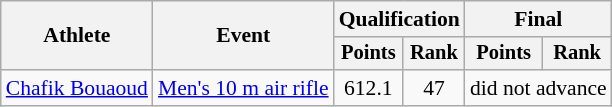<table class="wikitable" style="font-size:90%">
<tr>
<th rowspan="2">Athlete</th>
<th rowspan="2">Event</th>
<th colspan=2>Qualification</th>
<th colspan=2>Final</th>
</tr>
<tr style="font-size:95%">
<th>Points</th>
<th>Rank</th>
<th>Points</th>
<th>Rank</th>
</tr>
<tr align=center>
<td align=left><a href='#'>Chafik Bouaoud</a></td>
<td align=left><a href='#'>Men's 10 m air rifle</a></td>
<td>612.1</td>
<td>47</td>
<td colspan=2>did not advance</td>
</tr>
</table>
